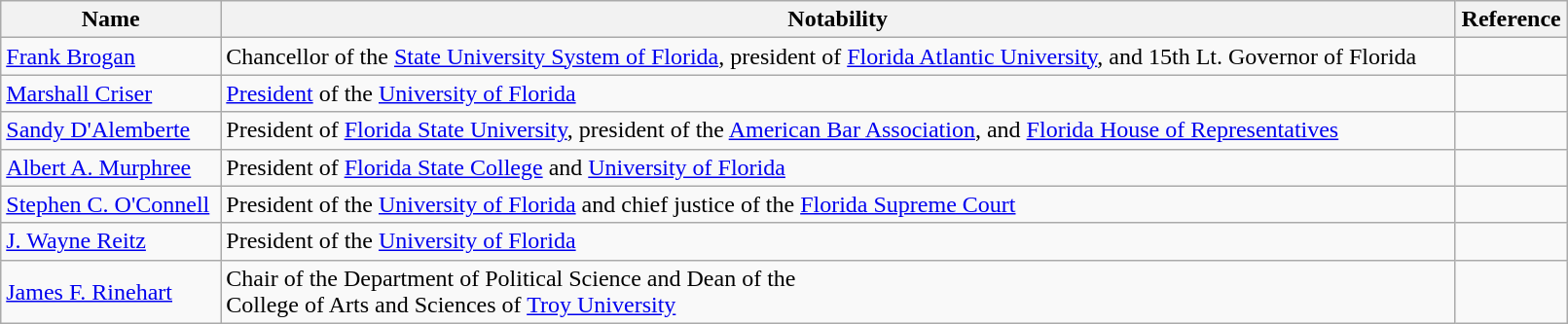<table class="wikitable sortable" style="width:85%;">
<tr>
<th>Name</th>
<th>Notability</th>
<th>Reference</th>
</tr>
<tr>
<td><a href='#'>Frank Brogan</a></td>
<td>Chancellor of the <a href='#'>State University System of Florida</a>, president of <a href='#'>Florida Atlantic University</a>, and 15th Lt. Governor of Florida</td>
<td></td>
</tr>
<tr>
<td><a href='#'>Marshall Criser</a></td>
<td><a href='#'>President</a> of the <a href='#'>University of Florida</a></td>
<td></td>
</tr>
<tr>
<td><a href='#'>Sandy D'Alemberte</a></td>
<td>President of <a href='#'>Florida State University</a>, president of the <a href='#'>American Bar Association</a>, and <a href='#'>Florida House of Representatives</a></td>
<td></td>
</tr>
<tr>
<td><a href='#'>Albert A. Murphree</a></td>
<td>President of <a href='#'>Florida State College</a> and <a href='#'>University of Florida</a></td>
<td></td>
</tr>
<tr>
<td><a href='#'>Stephen C. O'Connell</a></td>
<td>President of the <a href='#'>University of Florida</a> and chief justice of the <a href='#'>Florida Supreme Court</a></td>
<td></td>
</tr>
<tr>
<td><a href='#'>J. Wayne Reitz</a></td>
<td>President of the <a href='#'>University of Florida</a></td>
<td></td>
</tr>
<tr>
<td><a href='#'>James F. Rinehart</a></td>
<td>Chair of the Department of Political Science and Dean of the<br>College of Arts and Sciences of <a href='#'>Troy University</a></td>
<td></td>
</tr>
</table>
